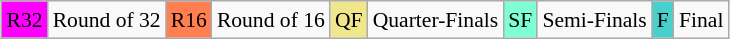<table class="wikitable" style="margin:0.5em auto; font-size:90%; line-height:1.25em;">
<tr>
<td bgcolor="#FF00FF" align=center>R32</td>
<td>Round of 32</td>
<td bgcolor="#FF7F50" align=center>R16</td>
<td>Round of 16</td>
<td bgcolor="#F0E68C" align=center>QF</td>
<td>Quarter-Finals</td>
<td bgcolor="#7FFFD4" align=center>SF</td>
<td>Semi-Finals</td>
<td bgcolor="#48D1CC" align=center>F</td>
<td>Final</td>
</tr>
</table>
